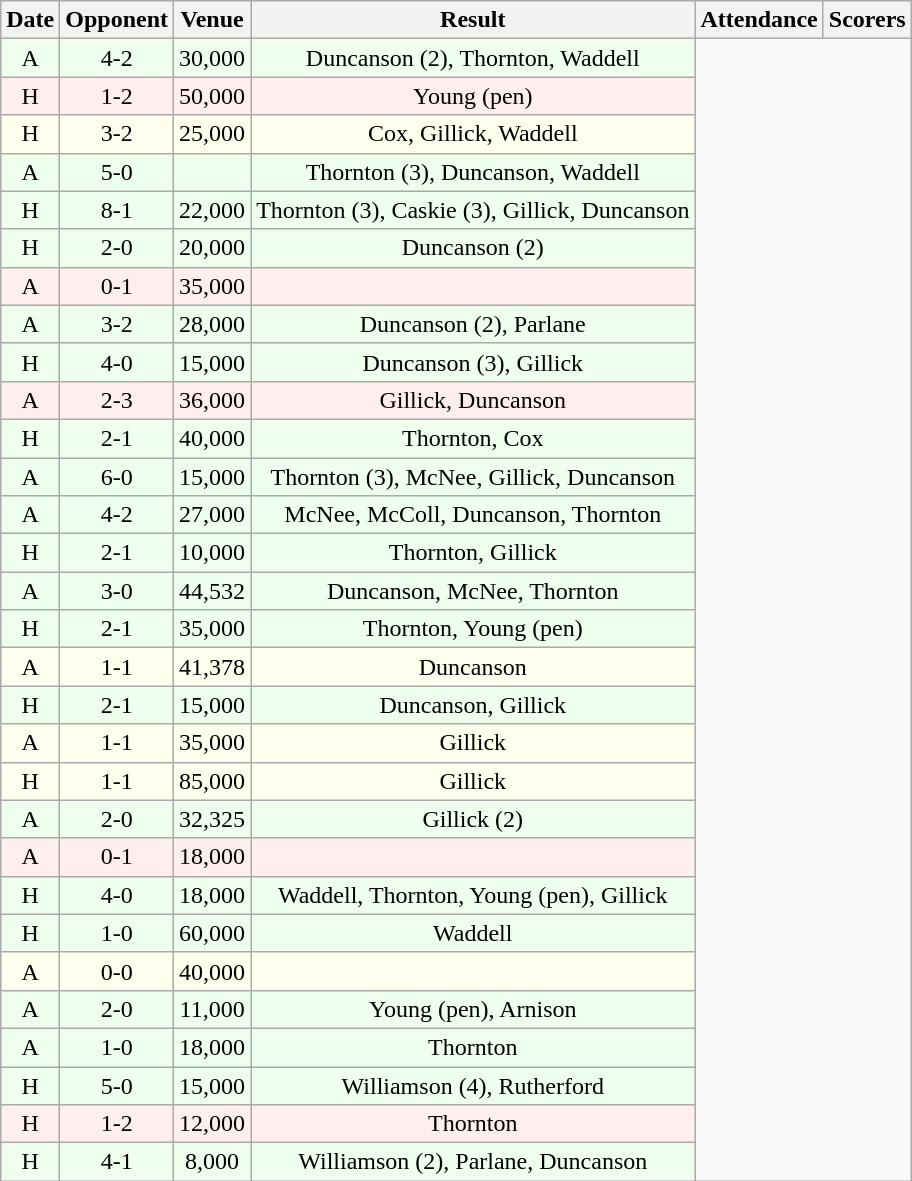<table class="wikitable sortable" style="font-size:100%; text-align:center">
<tr>
<th>Date</th>
<th>Opponent</th>
<th>Venue</th>
<th>Result</th>
<th>Attendance</th>
<th>Scorers</th>
</tr>
<tr bgcolor="#EEFFEE"| >
<td>A</td>
<td>4-2</td>
<td>30,000</td>
<td>Duncanson (2), Thornton, Waddell</td>
</tr>
<tr bgcolor="#FFEEEE"| >
<td>H</td>
<td>1-2</td>
<td>50,000</td>
<td>Young (pen)</td>
</tr>
<tr bgcolor="#FFFFEE"| >
<td>H</td>
<td>3-2</td>
<td>25,000</td>
<td>Cox, Gillick, Waddell</td>
</tr>
<tr bgcolor="#EEFFEE"| >
<td>A</td>
<td>5-0</td>
<td></td>
<td>Thornton (3), Duncanson, Waddell</td>
</tr>
<tr bgcolor="#EEFFEE"| >
<td>H</td>
<td>8-1</td>
<td>22,000</td>
<td>Thornton (3), Caskie (3), Gillick, Duncanson</td>
</tr>
<tr bgcolor="#EEFFEE"| >
<td>H</td>
<td>2-0</td>
<td>20,000</td>
<td>Duncanson (2)</td>
</tr>
<tr bgcolor="#FFEEEE"| >
<td>A</td>
<td>0-1</td>
<td>35,000</td>
<td></td>
</tr>
<tr bgcolor="#EEFFEE"| >
<td>A</td>
<td>3-2</td>
<td>28,000</td>
<td>Duncanson (2), Parlane</td>
</tr>
<tr bgcolor="#EEFFEE"| >
<td>H</td>
<td>4-0</td>
<td>15,000</td>
<td>Duncanson (3), Gillick</td>
</tr>
<tr bgcolor="#FFEEEE"| >
<td>A</td>
<td>2-3</td>
<td>36,000</td>
<td>Gillick, Duncanson</td>
</tr>
<tr bgcolor="#EEFFEE"| >
<td>H</td>
<td>2-1</td>
<td>40,000</td>
<td>Thornton, Cox</td>
</tr>
<tr bgcolor="#EEFFEE"| >
<td>A</td>
<td>6-0</td>
<td>15,000</td>
<td>Thornton (3), McNee, Gillick, Duncanson</td>
</tr>
<tr bgcolor="#EEFFEE"| >
<td>A</td>
<td>4-2</td>
<td>27,000</td>
<td>McNee, McColl, Duncanson, Thornton</td>
</tr>
<tr bgcolor="#EEFFEE"| >
<td>H</td>
<td>2-1</td>
<td>10,000</td>
<td>Thornton, Gillick</td>
</tr>
<tr bgcolor="#EEFFEE"| >
<td>A</td>
<td>3-0</td>
<td>44,532</td>
<td>Duncanson, McNee, Thornton</td>
</tr>
<tr bgcolor="#EEFFEE"| >
<td>H</td>
<td>2-1</td>
<td>35,000</td>
<td>Thornton, Young (pen)</td>
</tr>
<tr bgcolor="#FFFFEE"| >
<td>A</td>
<td>1-1</td>
<td>41,378</td>
<td>Duncanson</td>
</tr>
<tr bgcolor="#EEFFEE"| >
<td>H</td>
<td>2-1</td>
<td>15,000</td>
<td>Duncanson, Gillick</td>
</tr>
<tr bgcolor="#FFFFEE"| >
<td>A</td>
<td>1-1</td>
<td>35,000</td>
<td>Gillick</td>
</tr>
<tr bgcolor="#FFFFEE"| >
<td>H</td>
<td>1-1</td>
<td>85,000</td>
<td>Gillick</td>
</tr>
<tr bgcolor="#EEFFEE"| >
<td>A</td>
<td>2-0</td>
<td>32,325</td>
<td>Gillick (2)</td>
</tr>
<tr bgcolor="#FFEEEE"| >
<td>A</td>
<td>0-1</td>
<td>18,000</td>
<td></td>
</tr>
<tr bgcolor="#EEFFEE"| >
<td>H</td>
<td>4-0</td>
<td>18,000</td>
<td>Waddell, Thornton, Young (pen), Gillick</td>
</tr>
<tr bgcolor="#EEFFEE"| >
<td>H</td>
<td>1-0</td>
<td>60,000</td>
<td>Waddell</td>
</tr>
<tr bgcolor="#FFFFEE"| >
<td>A</td>
<td>0-0</td>
<td>40,000</td>
<td></td>
</tr>
<tr bgcolor="#EEFFEE"| >
<td>A</td>
<td>2-0</td>
<td>11,000</td>
<td>Young (pen), Arnison</td>
</tr>
<tr bgcolor="#EEFFEE"| >
<td>A</td>
<td>1-0</td>
<td>18,000</td>
<td>Thornton</td>
</tr>
<tr bgcolor="#EEFFEE"| >
<td>H</td>
<td>5-0</td>
<td>15,000</td>
<td>Williamson (4), Rutherford</td>
</tr>
<tr bgcolor="#FFEEEE"| >
<td>H</td>
<td>1-2</td>
<td>12,000</td>
<td>Thornton</td>
</tr>
<tr bgcolor="#EEFFEE"| >
<td>H</td>
<td>4-1</td>
<td>8,000</td>
<td>Williamson (2), Parlane, Duncanson</td>
</tr>
</table>
